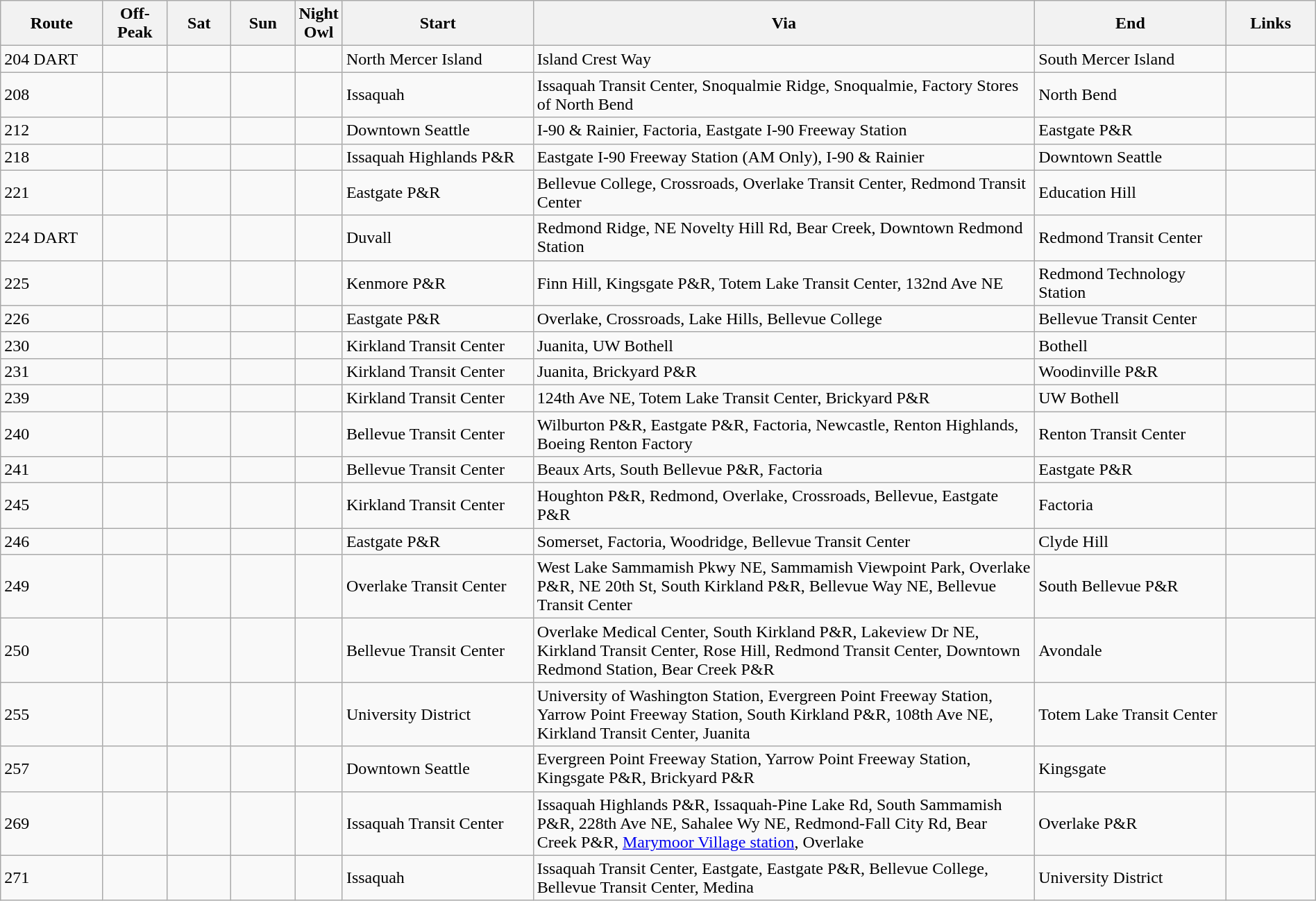<table class="sortable wikitable" width=100%>
<tr>
<th width=8%><strong>Route</strong></th>
<th width=5%><strong>Off-Peak</strong></th>
<th width=5%><strong>Sat</strong></th>
<th width=5%><strong>Sun</strong></th>
<th>Night Owl</th>
<th width=15%><strong>Start</strong></th>
<th width=40%><strong>Via</strong></th>
<th width=15%><strong>End</strong></th>
<th width=7%><strong>Links</strong></th>
</tr>
<tr>
<td>204 DART</td>
<td></td>
<td></td>
<td></td>
<td></td>
<td>North Mercer Island</td>
<td>Island Crest Way</td>
<td>South Mercer Island</td>
<td><br></td>
</tr>
<tr>
<td>208</td>
<td></td>
<td></td>
<td></td>
<td></td>
<td>Issaquah</td>
<td>Issaquah Transit Center, Snoqualmie Ridge, Snoqualmie, Factory Stores of North Bend</td>
<td>North Bend</td>
<td><br></td>
</tr>
<tr>
<td>212</td>
<td></td>
<td></td>
<td></td>
<td></td>
<td>Downtown Seattle</td>
<td>I-90 & Rainier, Factoria, Eastgate I-90 Freeway Station</td>
<td>Eastgate P&R</td>
<td><br></td>
</tr>
<tr>
<td>218</td>
<td></td>
<td></td>
<td></td>
<td></td>
<td>Issaquah Highlands P&R</td>
<td>Eastgate I-90 Freeway Station (AM Only), I-90 & Rainier</td>
<td>Downtown Seattle</td>
<td><br></td>
</tr>
<tr>
<td>221</td>
<td></td>
<td></td>
<td></td>
<td></td>
<td>Eastgate P&R</td>
<td>Bellevue College, Crossroads, Overlake Transit Center, Redmond Transit Center</td>
<td>Education Hill</td>
<td><br></td>
</tr>
<tr>
<td>224 DART</td>
<td></td>
<td></td>
<td></td>
<td></td>
<td>Duvall</td>
<td>Redmond Ridge, NE Novelty Hill Rd, Bear Creek, Downtown Redmond Station</td>
<td>Redmond Transit Center</td>
<td><br></td>
</tr>
<tr>
<td>225</td>
<td></td>
<td></td>
<td></td>
<td></td>
<td>Kenmore P&R</td>
<td>Finn Hill, Kingsgate P&R, Totem Lake Transit Center, 132nd Ave NE</td>
<td>Redmond Technology Station</td>
<td><br></td>
</tr>
<tr>
<td>226</td>
<td></td>
<td></td>
<td></td>
<td></td>
<td>Eastgate P&R</td>
<td>Overlake, Crossroads, Lake Hills, Bellevue College</td>
<td>Bellevue Transit Center</td>
<td><br></td>
</tr>
<tr>
<td>230</td>
<td></td>
<td></td>
<td></td>
<td></td>
<td>Kirkland Transit Center</td>
<td>Juanita, UW Bothell</td>
<td>Bothell</td>
<td><br></td>
</tr>
<tr>
<td>231</td>
<td></td>
<td></td>
<td></td>
<td></td>
<td>Kirkland Transit Center</td>
<td>Juanita, Brickyard P&R</td>
<td>Woodinville P&R</td>
<td><br></td>
</tr>
<tr>
<td>239</td>
<td></td>
<td></td>
<td></td>
<td></td>
<td>Kirkland Transit Center</td>
<td>124th Ave NE, Totem Lake Transit Center, Brickyard P&R</td>
<td>UW Bothell</td>
<td><br></td>
</tr>
<tr>
<td>240</td>
<td></td>
<td></td>
<td></td>
<td></td>
<td>Bellevue Transit Center</td>
<td>Wilburton P&R, Eastgate P&R, Factoria, Newcastle, Renton Highlands, Boeing Renton Factory</td>
<td>Renton Transit Center</td>
<td><br></td>
</tr>
<tr>
<td>241</td>
<td></td>
<td></td>
<td></td>
<td></td>
<td>Bellevue Transit Center</td>
<td>Beaux Arts, South Bellevue P&R, Factoria</td>
<td>Eastgate P&R</td>
<td><br></td>
</tr>
<tr>
<td>245</td>
<td></td>
<td></td>
<td></td>
<td></td>
<td>Kirkland Transit Center</td>
<td>Houghton P&R, Redmond, Overlake, Crossroads, Bellevue, Eastgate P&R</td>
<td>Factoria</td>
<td><br></td>
</tr>
<tr>
<td>246</td>
<td></td>
<td></td>
<td></td>
<td></td>
<td>Eastgate P&R</td>
<td>Somerset, Factoria, Woodridge, Bellevue Transit Center</td>
<td>Clyde Hill</td>
<td><br></td>
</tr>
<tr>
<td>249</td>
<td></td>
<td></td>
<td></td>
<td></td>
<td>Overlake Transit Center</td>
<td>West Lake Sammamish Pkwy NE, Sammamish Viewpoint Park, Overlake P&R, NE 20th St, South Kirkland P&R, Bellevue Way NE, Bellevue Transit Center</td>
<td>South Bellevue P&R</td>
<td><br></td>
</tr>
<tr>
<td>250</td>
<td></td>
<td></td>
<td></td>
<td></td>
<td>Bellevue Transit Center</td>
<td>Overlake Medical Center, South Kirkland P&R, Lakeview Dr NE, Kirkland Transit Center, Rose Hill, Redmond Transit Center, Downtown Redmond Station, Bear Creek P&R</td>
<td>Avondale</td>
<td><br></td>
</tr>
<tr>
<td>255</td>
<td></td>
<td></td>
<td></td>
<td></td>
<td>University District</td>
<td>University of Washington Station, Evergreen Point Freeway Station, Yarrow Point Freeway Station, South Kirkland P&R, 108th Ave NE, Kirkland Transit Center, Juanita</td>
<td>Totem Lake Transit Center</td>
<td><br></td>
</tr>
<tr>
<td>257</td>
<td></td>
<td></td>
<td></td>
<td></td>
<td>Downtown Seattle</td>
<td>Evergreen Point Freeway Station, Yarrow Point Freeway Station, Kingsgate P&R, Brickyard P&R</td>
<td>Kingsgate</td>
<td><br></td>
</tr>
<tr>
<td>269</td>
<td></td>
<td></td>
<td></td>
<td></td>
<td>Issaquah Transit Center</td>
<td>Issaquah Highlands P&R, Issaquah-Pine Lake Rd, South Sammamish P&R, 228th Ave NE, Sahalee Wy NE, Redmond-Fall City Rd, Bear Creek P&R, <a href='#'>Marymoor Village station</a>, Overlake</td>
<td>Overlake P&R</td>
<td><br></td>
</tr>
<tr>
<td>271</td>
<td></td>
<td></td>
<td></td>
<td></td>
<td>Issaquah</td>
<td>Issaquah Transit Center, Eastgate, Eastgate P&R, Bellevue College, Bellevue Transit Center, Medina</td>
<td>University District</td>
<td><br></td>
</tr>
</table>
